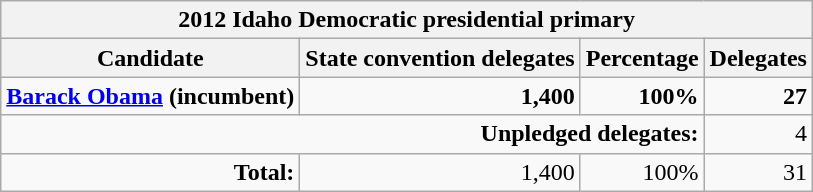<table class="wikitable">
<tr>
<th colspan="4">2012 Idaho Democratic presidential primary</th>
</tr>
<tr>
<th>Candidate</th>
<th>State convention delegates</th>
<th>Percentage</th>
<th>Delegates</th>
</tr>
<tr align="right" >
<td align="left"><strong><a href='#'>Barack Obama</a></strong> <strong>(incumbent)</strong></td>
<td><strong>1,400</strong></td>
<td><strong>100%</strong></td>
<td><strong>27</strong></td>
</tr>
<tr align="right">
<td colspan="3"><strong>Unpledged delegates:</strong></td>
<td>4</td>
</tr>
<tr align="right">
<td><strong>Total:</strong></td>
<td>1,400</td>
<td>100%</td>
<td>31</td>
</tr>
</table>
